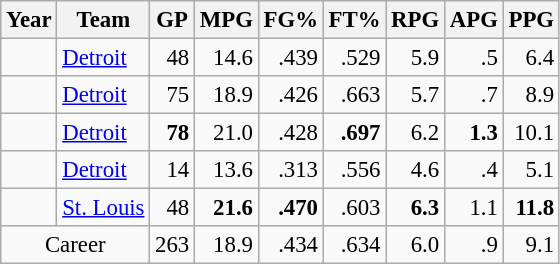<table class="wikitable sortable" style="font-size:95%; text-align:right;">
<tr>
<th>Year</th>
<th>Team</th>
<th>GP</th>
<th>MPG</th>
<th>FG%</th>
<th>FT%</th>
<th>RPG</th>
<th>APG</th>
<th>PPG</th>
</tr>
<tr>
<td style="text-align:left;"></td>
<td style="text-align:left;"><a href='#'>Detroit</a></td>
<td>48</td>
<td>14.6</td>
<td>.439</td>
<td>.529</td>
<td>5.9</td>
<td>.5</td>
<td>6.4</td>
</tr>
<tr>
<td style="text-align:left;"></td>
<td style="text-align:left;"><a href='#'>Detroit</a></td>
<td>75</td>
<td>18.9</td>
<td>.426</td>
<td>.663</td>
<td>5.7</td>
<td>.7</td>
<td>8.9</td>
</tr>
<tr>
<td style="text-align:left;"></td>
<td style="text-align:left;"><a href='#'>Detroit</a></td>
<td><strong>78</strong></td>
<td>21.0</td>
<td>.428</td>
<td><strong>.697</strong></td>
<td>6.2</td>
<td><strong>1.3</strong></td>
<td>10.1</td>
</tr>
<tr>
<td style="text-align:left;"></td>
<td style="text-align:left;"><a href='#'>Detroit</a></td>
<td>14</td>
<td>13.6</td>
<td>.313</td>
<td>.556</td>
<td>4.6</td>
<td>.4</td>
<td>5.1</td>
</tr>
<tr>
<td style="text-align:left;"></td>
<td style="text-align:left;"><a href='#'>St. Louis</a></td>
<td>48</td>
<td><strong>21.6</strong></td>
<td><strong>.470</strong></td>
<td>.603</td>
<td><strong>6.3</strong></td>
<td>1.1</td>
<td><strong>11.8</strong></td>
</tr>
<tr class="sortbottom">
<td style="text-align:center;" colspan="2">Career</td>
<td>263</td>
<td>18.9</td>
<td>.434</td>
<td>.634</td>
<td>6.0</td>
<td>.9</td>
<td>9.1</td>
</tr>
</table>
